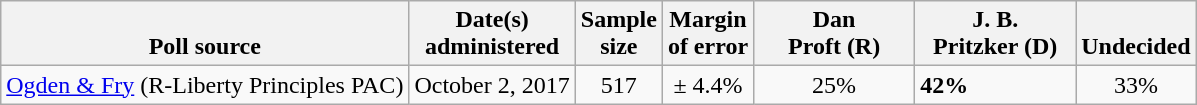<table class="wikitable">
<tr valign=bottom>
<th>Poll source</th>
<th>Date(s)<br>administered</th>
<th>Sample<br>size</th>
<th>Margin<br>of error</th>
<th style="width:100px;">Dan<br>Proft (R)</th>
<th style="width:100px;">J. B.<br>Pritzker (D)</th>
<th>Undecided</th>
</tr>
<tr>
<td><a href='#'>Ogden & Fry</a> (R-Liberty Principles PAC)</td>
<td align=center>October 2, 2017</td>
<td align=center>517</td>
<td align=center>± 4.4%</td>
<td align=center>25%</td>
<td><strong>42%</strong></td>
<td align=center>33%</td>
</tr>
</table>
